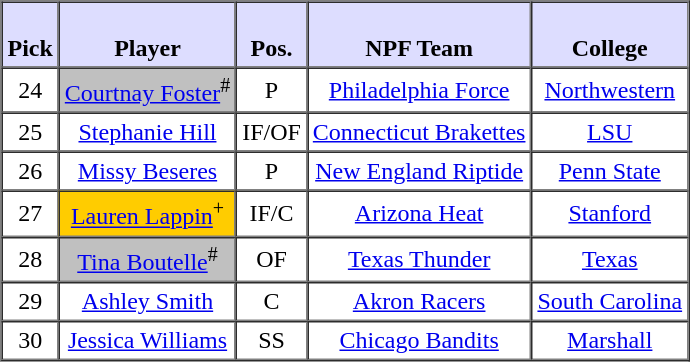<table style="text-align: center" border="1" cellpadding="3" cellspacing="0">
<tr>
<th style="background:#ddf;"><br>Pick</th>
<th style="background:#ddf;"><br>Player</th>
<th style="background:#ddf;"><br>Pos.</th>
<th style="background:#ddf;"><br>NPF Team</th>
<th style="background:#ddf;"><br>College</th>
</tr>
<tr>
<td>24</td>
<td style="background:#C0C0C0;"><a href='#'>Courtnay Foster</a><sup>#</sup></td>
<td>P</td>
<td><a href='#'>Philadelphia Force</a></td>
<td><a href='#'>Northwestern</a></td>
</tr>
<tr>
<td>25</td>
<td><a href='#'>Stephanie Hill</a></td>
<td>IF/OF</td>
<td><a href='#'>Connecticut Brakettes</a></td>
<td><a href='#'>LSU</a></td>
</tr>
<tr>
<td>26</td>
<td><a href='#'>Missy Beseres</a></td>
<td>P</td>
<td><a href='#'>New England Riptide</a></td>
<td><a href='#'>Penn State</a></td>
</tr>
<tr>
<td>27</td>
<td style="background:#FFCC00;"><a href='#'>Lauren Lappin</a><sup>+</sup></td>
<td>IF/C</td>
<td><a href='#'>Arizona Heat</a></td>
<td><a href='#'>Stanford</a></td>
</tr>
<tr>
<td>28</td>
<td style="background:#C0C0C0;"><a href='#'>Tina Boutelle</a><sup>#</sup></td>
<td>OF</td>
<td><a href='#'>Texas Thunder</a></td>
<td><a href='#'>Texas</a></td>
</tr>
<tr>
<td>29</td>
<td><a href='#'>Ashley Smith</a></td>
<td>C</td>
<td><a href='#'>Akron Racers</a></td>
<td><a href='#'>South Carolina</a></td>
</tr>
<tr>
<td>30</td>
<td><a href='#'>Jessica Williams</a></td>
<td>SS</td>
<td><a href='#'>Chicago Bandits</a></td>
<td><a href='#'>Marshall</a></td>
</tr>
</table>
